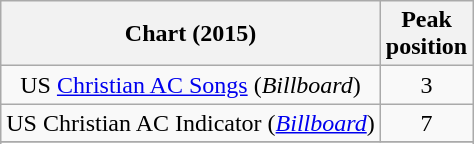<table class="wikitable sortable plainrowheaders" style="text-align:center">
<tr>
<th scope="col">Chart (2015)</th>
<th scope="col">Peak<br> position</th>
</tr>
<tr>
<td>US <a href='#'>Christian AC Songs</a> (<em>Billboard</em>)</td>
<td align="center">3</td>
</tr>
<tr>
<td>US Christian AC Indicator (<em><a href='#'>Billboard</a></em>)</td>
<td align="center">7</td>
</tr>
<tr>
</tr>
<tr>
</tr>
</table>
